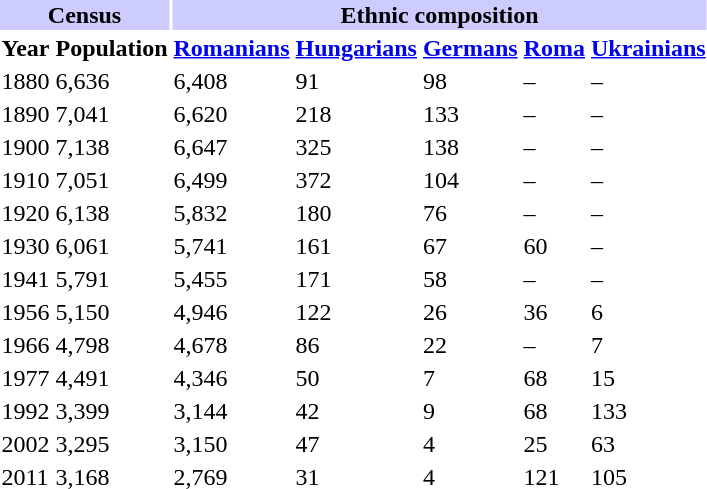<table class="toccolours">
<tr>
<th align="center" colspan="2" style="background:#ccccff;">Census</th>
<th align="center" colspan="5" style="background:#ccccff;">Ethnic composition</th>
</tr>
<tr>
<th>Year</th>
<th>Population</th>
<th><a href='#'>Romanians</a></th>
<th><a href='#'>Hungarians</a></th>
<th><a href='#'>Germans</a></th>
<th><a href='#'>Roma</a></th>
<th><a href='#'>Ukrainians</a></th>
</tr>
<tr>
<td>1880</td>
<td>6,636</td>
<td>6,408</td>
<td>91</td>
<td>98</td>
<td>–</td>
<td>–</td>
</tr>
<tr>
<td>1890</td>
<td>7,041</td>
<td>6,620</td>
<td>218</td>
<td>133</td>
<td>–</td>
<td>–</td>
</tr>
<tr>
<td>1900</td>
<td>7,138</td>
<td>6,647</td>
<td>325</td>
<td>138</td>
<td>–</td>
<td>–</td>
</tr>
<tr>
<td>1910</td>
<td>7,051</td>
<td>6,499</td>
<td>372</td>
<td>104</td>
<td>–</td>
<td>–</td>
</tr>
<tr>
<td>1920</td>
<td>6,138</td>
<td>5,832</td>
<td>180</td>
<td>76</td>
<td>–</td>
<td>–</td>
</tr>
<tr>
<td>1930</td>
<td>6,061</td>
<td>5,741</td>
<td>161</td>
<td>67</td>
<td>60</td>
<td>–</td>
</tr>
<tr>
<td>1941</td>
<td>5,791</td>
<td>5,455</td>
<td>171</td>
<td>58</td>
<td>–</td>
<td>–</td>
</tr>
<tr>
<td>1956</td>
<td>5,150</td>
<td>4,946</td>
<td>122</td>
<td>26</td>
<td>36</td>
<td>6</td>
</tr>
<tr>
<td>1966</td>
<td>4,798</td>
<td>4,678</td>
<td>86</td>
<td>22</td>
<td>–</td>
<td>7</td>
</tr>
<tr>
<td>1977</td>
<td>4,491</td>
<td>4,346</td>
<td>50</td>
<td>7</td>
<td>68</td>
<td>15</td>
</tr>
<tr>
<td>1992</td>
<td>3,399</td>
<td>3,144</td>
<td>42</td>
<td>9</td>
<td>68</td>
<td>133</td>
</tr>
<tr>
<td>2002</td>
<td>3,295</td>
<td>3,150</td>
<td>47</td>
<td>4</td>
<td>25</td>
<td>63</td>
</tr>
<tr>
<td>2011</td>
<td>3,168</td>
<td>2,769</td>
<td>31</td>
<td>4</td>
<td>121</td>
<td>105</td>
</tr>
</table>
